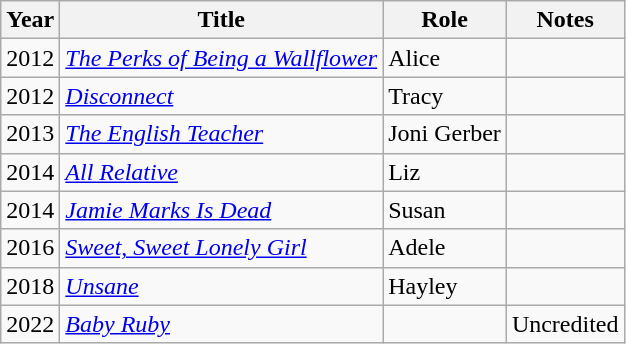<table class="wikitable sortable">
<tr>
<th>Year</th>
<th>Title</th>
<th>Role</th>
<th>Notes</th>
</tr>
<tr>
<td>2012</td>
<td><em><a href='#'>The Perks of Being a Wallflower</a></em></td>
<td>Alice</td>
<td></td>
</tr>
<tr>
<td>2012</td>
<td><em><a href='#'>Disconnect</a></em></td>
<td>Tracy</td>
<td></td>
</tr>
<tr>
<td>2013</td>
<td><em><a href='#'>The English Teacher</a></em></td>
<td>Joni Gerber</td>
<td></td>
</tr>
<tr>
<td>2014</td>
<td><em><a href='#'>All Relative</a></em></td>
<td>Liz</td>
<td></td>
</tr>
<tr>
<td>2014</td>
<td><em><a href='#'>Jamie Marks Is Dead</a></em></td>
<td>Susan</td>
<td></td>
</tr>
<tr>
<td>2016</td>
<td><em><a href='#'>Sweet, Sweet Lonely Girl</a></em></td>
<td>Adele</td>
<td></td>
</tr>
<tr>
<td>2018</td>
<td><em><a href='#'>Unsane</a></em></td>
<td>Hayley</td>
<td></td>
</tr>
<tr>
<td>2022</td>
<td><em><a href='#'>Baby Ruby</a></em></td>
<td></td>
<td>Uncredited</td>
</tr>
</table>
